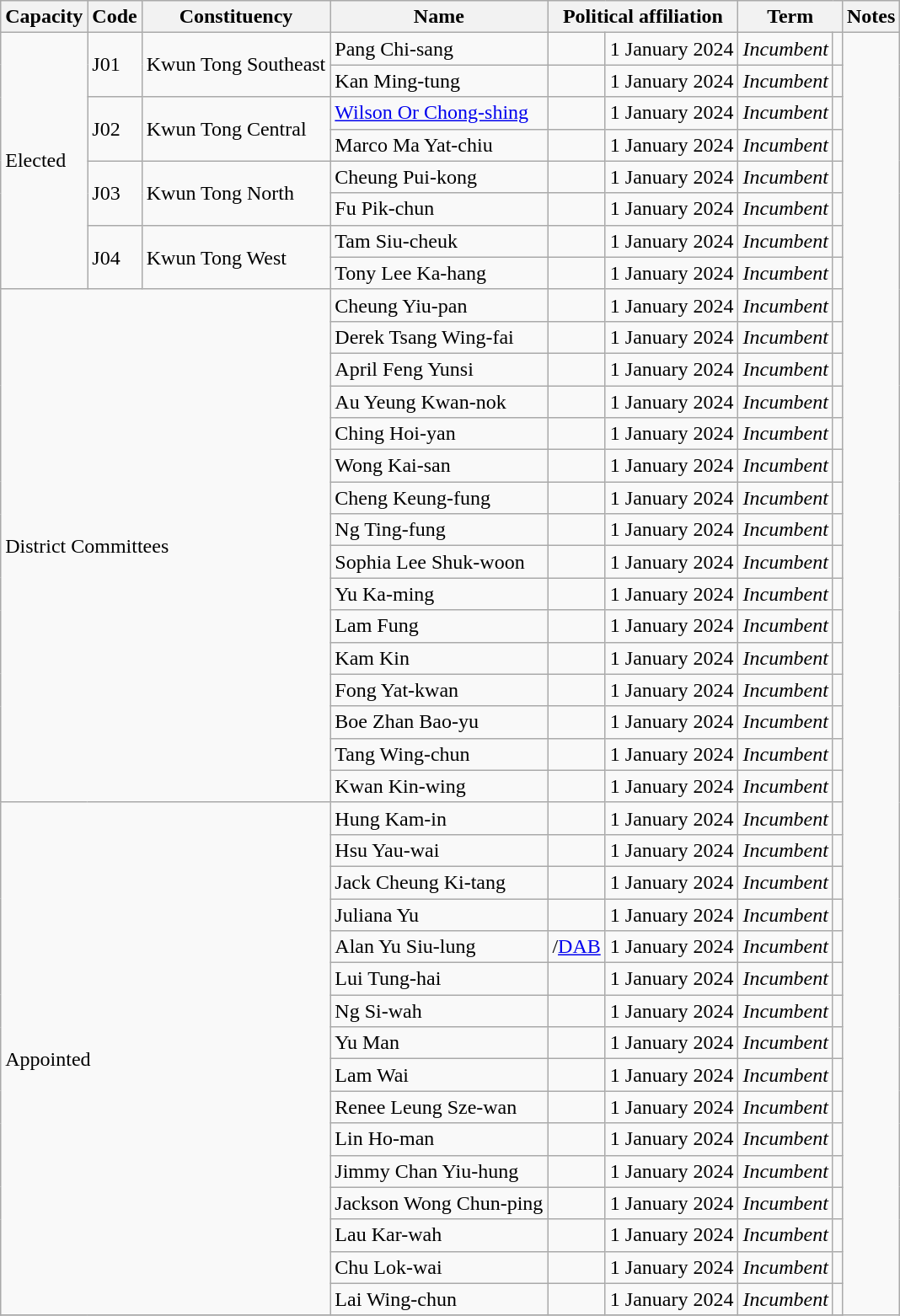<table class="wikitable sortable" border=1>
<tr>
<th>Capacity</th>
<th>Code</th>
<th>Constituency</th>
<th>Name</th>
<th colspan=2>Political affiliation</th>
<th colspan="2">Term</th>
<th class="unsortable">Notes</th>
</tr>
<tr>
<td rowspan="8">Elected</td>
<td rowspan="2">J01</td>
<td rowspan="2">Kwun Tong Southeast</td>
<td>Pang Chi-sang</td>
<td></td>
<td>1 January 2024</td>
<td><em>Incumbent</em></td>
<td></td>
</tr>
<tr>
<td>Kan Ming-tung</td>
<td></td>
<td>1 January 2024</td>
<td><em>Incumbent</em></td>
<td></td>
</tr>
<tr>
<td rowspan="2">J02</td>
<td rowspan="2">Kwun Tong Central</td>
<td><a href='#'>Wilson Or Chong-shing</a></td>
<td></td>
<td>1 January 2024</td>
<td><em>Incumbent</em></td>
<td></td>
</tr>
<tr>
<td>Marco Ma Yat-chiu</td>
<td></td>
<td>1 January 2024</td>
<td><em>Incumbent</em></td>
<td></td>
</tr>
<tr>
<td rowspan="2">J03</td>
<td rowspan="2">Kwun Tong North</td>
<td>Cheung Pui-kong</td>
<td></td>
<td>1 January 2024</td>
<td><em>Incumbent</em></td>
<td scope="row" style="text-align: left;"></td>
</tr>
<tr>
<td>Fu Pik-chun</td>
<td></td>
<td>1 January 2024</td>
<td><em>Incumbent</em></td>
<td scope="row" style="text-align: left;"></td>
</tr>
<tr>
<td rowspan="2">J04</td>
<td rowspan="2">Kwun Tong West</td>
<td>Tam Siu-cheuk</td>
<td></td>
<td>1 January 2024</td>
<td><em>Incumbent</em></td>
<td></td>
</tr>
<tr>
<td>Tony Lee Ka-hang</td>
<td></td>
<td>1 January 2024</td>
<td><em>Incumbent</em></td>
<td></td>
</tr>
<tr>
<td colspan="3" rowspan="16">District Committees</td>
<td>Cheung Yiu-pan</td>
<td></td>
<td>1 January 2024</td>
<td><em>Incumbent</em></td>
<td></td>
</tr>
<tr>
<td>Derek Tsang Wing-fai</td>
<td></td>
<td>1 January 2024</td>
<td><em>Incumbent</em></td>
<td></td>
</tr>
<tr>
<td>April Feng Yunsi</td>
<td></td>
<td>1 January 2024</td>
<td><em>Incumbent</em></td>
<td></td>
</tr>
<tr>
<td>Au Yeung Kwan-nok</td>
<td></td>
<td>1 January 2024</td>
<td><em>Incumbent</em></td>
<td></td>
</tr>
<tr>
<td>Ching Hoi-yan</td>
<td></td>
<td>1 January 2024</td>
<td><em>Incumbent</em></td>
<td></td>
</tr>
<tr>
<td>Wong Kai-san</td>
<td></td>
<td>1 January 2024</td>
<td><em>Incumbent</em></td>
<td></td>
</tr>
<tr>
<td>Cheng Keung-fung</td>
<td></td>
<td>1 January 2024</td>
<td><em>Incumbent</em></td>
<td></td>
</tr>
<tr>
<td>Ng Ting-fung</td>
<td></td>
<td>1 January 2024</td>
<td><em>Incumbent</em></td>
<td></td>
</tr>
<tr>
<td>Sophia Lee Shuk-woon</td>
<td></td>
<td>1 January 2024</td>
<td><em>Incumbent</em></td>
<td></td>
</tr>
<tr>
<td>Yu Ka-ming</td>
<td></td>
<td>1 January 2024</td>
<td><em>Incumbent</em></td>
<td></td>
</tr>
<tr>
<td>Lam Fung</td>
<td></td>
<td>1 January 2024</td>
<td><em>Incumbent</em></td>
<td></td>
</tr>
<tr>
<td>Kam Kin</td>
<td></td>
<td>1 January 2024</td>
<td><em>Incumbent</em></td>
<td></td>
</tr>
<tr>
<td>Fong Yat-kwan</td>
<td></td>
<td>1 January 2024</td>
<td><em>Incumbent</em></td>
<td></td>
</tr>
<tr>
<td>Boe Zhan Bao-yu</td>
<td></td>
<td>1 January 2024</td>
<td><em>Incumbent</em></td>
<td></td>
</tr>
<tr>
<td>Tang Wing-chun</td>
<td></td>
<td>1 January 2024</td>
<td><em>Incumbent</em></td>
<td></td>
</tr>
<tr>
<td>Kwan Kin-wing</td>
<td></td>
<td>1 January 2024</td>
<td><em>Incumbent</em></td>
<td></td>
</tr>
<tr>
<td colspan="3" rowspan="16">Appointed</td>
<td>Hung Kam-in</td>
<td></td>
<td>1 January 2024</td>
<td><em>Incumbent</em></td>
<td></td>
</tr>
<tr>
<td>Hsu Yau-wai</td>
<td></td>
<td>1 January 2024</td>
<td><em>Incumbent</em></td>
<td></td>
</tr>
<tr>
<td>Jack Cheung Ki-tang</td>
<td></td>
<td>1 January 2024</td>
<td><em>Incumbent</em></td>
<td></td>
</tr>
<tr>
<td>Juliana Yu</td>
<td></td>
<td>1 January 2024</td>
<td><em>Incumbent</em></td>
<td></td>
</tr>
<tr>
<td>Alan Yu Siu-lung</td>
<td>/<a href='#'>DAB</a></td>
<td>1 January 2024</td>
<td><em>Incumbent</em></td>
<td></td>
</tr>
<tr>
<td>Lui Tung-hai</td>
<td></td>
<td>1 January 2024</td>
<td><em>Incumbent</em></td>
<td></td>
</tr>
<tr>
<td>Ng Si-wah</td>
<td></td>
<td>1 January 2024</td>
<td><em>Incumbent</em></td>
<td></td>
</tr>
<tr>
<td>Yu Man</td>
<td></td>
<td>1 January 2024</td>
<td><em>Incumbent</em></td>
<td></td>
</tr>
<tr>
<td>Lam Wai</td>
<td></td>
<td>1 January 2024</td>
<td><em>Incumbent</em></td>
<td></td>
</tr>
<tr>
<td>Renee Leung Sze-wan</td>
<td></td>
<td>1 January 2024</td>
<td><em>Incumbent</em></td>
<td rowspan="1" style="text-align: left;" scope="row"></td>
</tr>
<tr>
<td>Lin Ho-man</td>
<td></td>
<td>1 January 2024</td>
<td><em>Incumbent</em></td>
<td></td>
</tr>
<tr>
<td>Jimmy Chan Yiu-hung</td>
<td></td>
<td>1 January 2024</td>
<td><em>Incumbent</em></td>
<td></td>
</tr>
<tr>
<td>Jackson Wong Chun-ping</td>
<td></td>
<td>1 January 2024</td>
<td><em>Incumbent</em></td>
<td></td>
</tr>
<tr>
<td>Lau Kar-wah</td>
<td></td>
<td>1 January 2024</td>
<td><em>Incumbent</em></td>
<td></td>
</tr>
<tr>
<td>Chu Lok-wai</td>
<td></td>
<td>1 January 2024</td>
<td><em>Incumbent</em></td>
<td></td>
</tr>
<tr>
<td>Lai Wing-chun</td>
<td></td>
<td>1 January 2024</td>
<td><em>Incumbent</em></td>
<td></td>
</tr>
<tr>
</tr>
</table>
